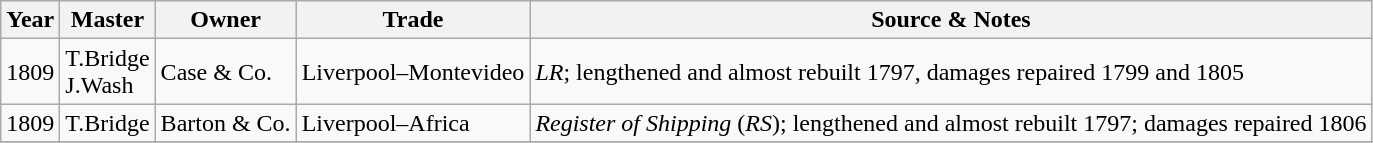<table class=" wikitable">
<tr>
<th>Year</th>
<th>Master</th>
<th>Owner</th>
<th>Trade</th>
<th>Source & Notes</th>
</tr>
<tr>
<td>1809</td>
<td>T.Bridge<br>J.Wash</td>
<td>Case & Co.</td>
<td>Liverpool–Montevideo</td>
<td><em>LR</em>; lengthened and almost rebuilt 1797, damages repaired 1799 and 1805</td>
</tr>
<tr>
<td>1809</td>
<td>T.Bridge</td>
<td>Barton & Co.</td>
<td>Liverpool–Africa</td>
<td><em>Register of Shipping</em> (<em>RS</em>); lengthened and almost rebuilt 1797; damages repaired 1806</td>
</tr>
<tr>
</tr>
</table>
